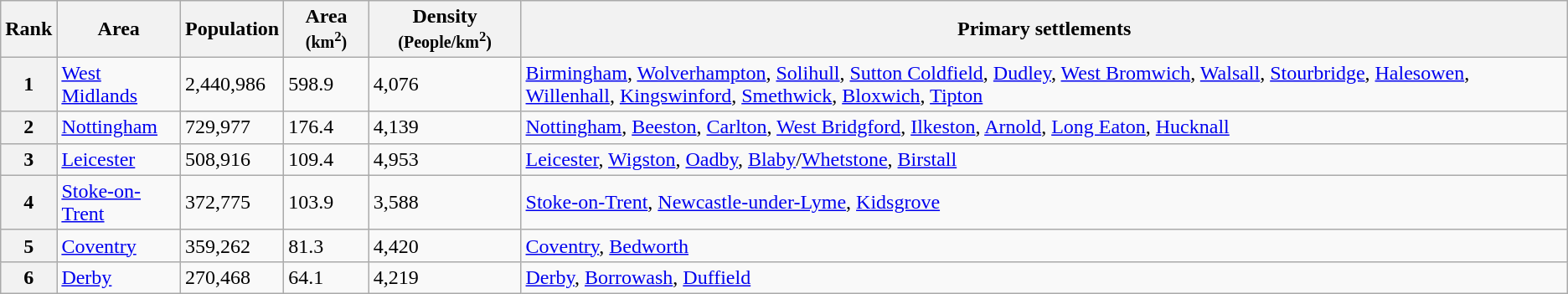<table class="wikitable sortable">
<tr>
<th>Rank</th>
<th>Area</th>
<th>Population</th>
<th>Area <small>(km<sup>2</sup>)</small></th>
<th>Density <small>(People/km<sup>2</sup>)</small></th>
<th class="unsortable">Primary settlements</th>
</tr>
<tr>
<th>1</th>
<td><a href='#'>West Midlands</a></td>
<td>2,440,986</td>
<td>598.9</td>
<td>4,076</td>
<td><a href='#'>Birmingham</a>, <a href='#'>Wolverhampton</a>, <a href='#'>Solihull</a>, <a href='#'>Sutton Coldfield</a>, <a href='#'>Dudley</a>, <a href='#'>West Bromwich</a>, <a href='#'>Walsall</a>, <a href='#'>Stourbridge</a>, <a href='#'>Halesowen</a>, <a href='#'>Willenhall</a>, <a href='#'>Kingswinford</a>, <a href='#'>Smethwick</a>, <a href='#'>Bloxwich</a>, <a href='#'>Tipton</a></td>
</tr>
<tr>
<th>2</th>
<td><a href='#'>Nottingham</a></td>
<td>729,977</td>
<td>176.4</td>
<td>4,139</td>
<td><a href='#'>Nottingham</a>, <a href='#'>Beeston</a>, <a href='#'>Carlton</a>, <a href='#'>West Bridgford</a>, <a href='#'>Ilkeston</a>, <a href='#'>Arnold</a>, <a href='#'>Long Eaton</a>, <a href='#'>Hucknall</a></td>
</tr>
<tr>
<th>3</th>
<td><a href='#'>Leicester</a></td>
<td>508,916</td>
<td>109.4</td>
<td>4,953</td>
<td><a href='#'>Leicester</a>, <a href='#'>Wigston</a>, <a href='#'>Oadby</a>, <a href='#'>Blaby</a>/<a href='#'>Whetstone</a>, <a href='#'>Birstall</a></td>
</tr>
<tr>
<th>4</th>
<td><a href='#'>Stoke-on-Trent</a></td>
<td>372,775</td>
<td>103.9</td>
<td>3,588</td>
<td><a href='#'>Stoke-on-Trent</a>, <a href='#'>Newcastle-under-Lyme</a>, <a href='#'>Kidsgrove</a></td>
</tr>
<tr>
<th>5</th>
<td><a href='#'>Coventry</a></td>
<td>359,262</td>
<td>81.3</td>
<td>4,420</td>
<td><a href='#'>Coventry</a>, <a href='#'>Bedworth</a></td>
</tr>
<tr>
<th>6</th>
<td><a href='#'>Derby</a></td>
<td>270,468</td>
<td>64.1</td>
<td>4,219</td>
<td><a href='#'>Derby</a>, <a href='#'>Borrowash</a>, <a href='#'>Duffield</a></td>
</tr>
</table>
